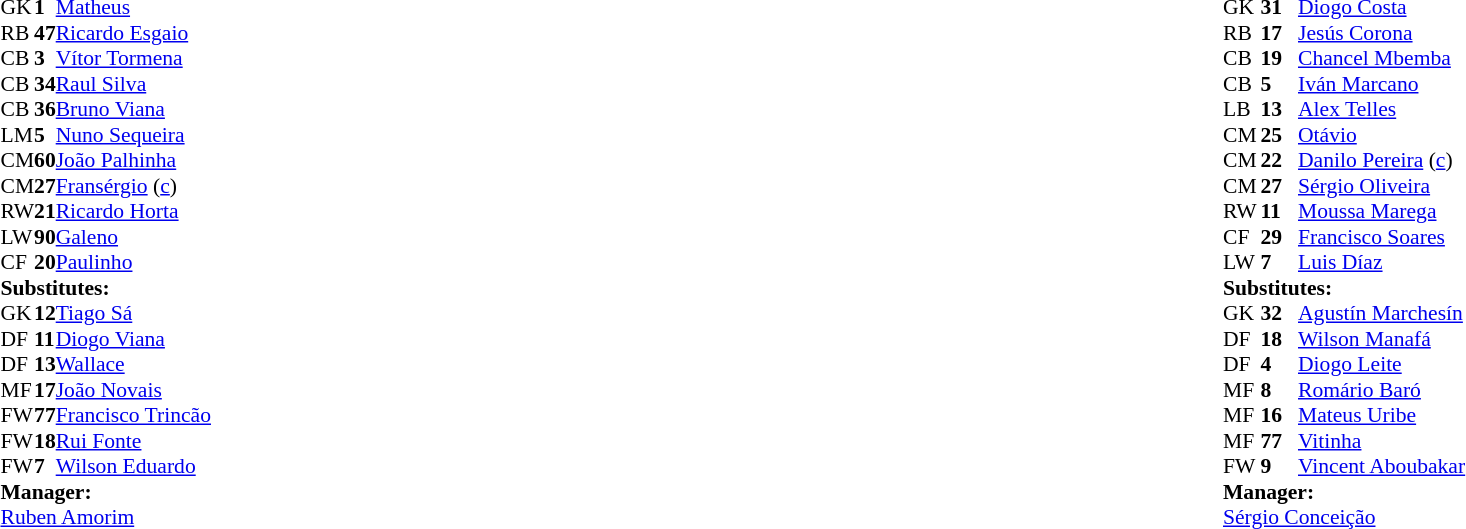<table width="100%">
<tr>
<td valign="top" width="40%"><br><table style="font-size:90%" cellspacing="0" cellpadding="0">
<tr>
<td>GK</td>
<td><strong>1</strong></td>
<td> <a href='#'>Matheus</a></td>
</tr>
<tr>
<td>RB</td>
<td><strong>47</strong></td>
<td> <a href='#'>Ricardo Esgaio</a></td>
</tr>
<tr>
<td>CB</td>
<td><strong>3</strong></td>
<td> <a href='#'>Vítor Tormena</a></td>
<td></td>
</tr>
<tr>
<td>CB</td>
<td><strong>34</strong></td>
<td> <a href='#'>Raul Silva</a></td>
<td></td>
</tr>
<tr>
<td>CB</td>
<td><strong>36</strong></td>
<td> <a href='#'>Bruno Viana</a></td>
<td></td>
</tr>
<tr>
<td>LM</td>
<td><strong>5</strong></td>
<td> <a href='#'>Nuno Sequeira</a></td>
</tr>
<tr>
<td>CM</td>
<td><strong>60</strong></td>
<td> <a href='#'>João Palhinha</a></td>
<td></td>
<td></td>
</tr>
<tr>
<td>CM</td>
<td><strong>27</strong></td>
<td> <a href='#'>Fransérgio</a> (<a href='#'>c</a>)</td>
</tr>
<tr>
<td>RW</td>
<td><strong>21</strong></td>
<td> <a href='#'>Ricardo Horta</a></td>
</tr>
<tr>
<td>LW</td>
<td><strong>90</strong></td>
<td> <a href='#'>Galeno</a></td>
<td></td>
</tr>
<tr>
<td>CF</td>
<td><strong>20</strong></td>
<td> <a href='#'>Paulinho</a></td>
</tr>
<tr>
<td colspan=3><strong>Substitutes:</strong></td>
</tr>
<tr>
<td>GK</td>
<td><strong>12</strong></td>
<td> <a href='#'>Tiago Sá</a></td>
</tr>
<tr>
<td>DF</td>
<td><strong>11</strong></td>
<td> <a href='#'>Diogo Viana</a></td>
</tr>
<tr>
<td>DF</td>
<td><strong>13</strong></td>
<td> <a href='#'>Wallace</a></td>
<td></td>
</tr>
<tr>
<td>MF</td>
<td><strong>17</strong></td>
<td> <a href='#'>João Novais</a></td>
<td></td>
</tr>
<tr>
<td>FW</td>
<td><strong>77</strong></td>
<td> <a href='#'>Francisco Trincão</a></td>
<td></td>
</tr>
<tr>
<td>FW</td>
<td><strong>18</strong></td>
<td> <a href='#'>Rui Fonte</a></td>
</tr>
<tr>
<td>FW</td>
<td><strong>7</strong></td>
<td> <a href='#'>Wilson Eduardo</a></td>
</tr>
<tr>
<td colspan=3><strong>Manager:</strong></td>
</tr>
<tr>
<td colspan=3> <a href='#'>Ruben Amorim</a></td>
</tr>
</table>
</td>
<td valign="top"></td>
<td valign="top" width="50%"><br><table style="font-size:90%; margin:auto" cellspacing="0" cellpadding="0">
<tr>
<th width=25></th>
<th width=25></th>
</tr>
<tr>
<th width="25"></th>
<th width="25"></th>
<th width="160"></th>
<th width="50"></th>
</tr>
<tr>
<td>GK</td>
<td><strong>31</strong></td>
<td> <a href='#'>Diogo Costa</a></td>
</tr>
<tr>
<td>RB</td>
<td><strong>17</strong></td>
<td> <a href='#'>Jesús Corona</a></td>
<td></td>
</tr>
<tr>
<td>CB</td>
<td><strong>19</strong></td>
<td> <a href='#'>Chancel Mbemba</a></td>
</tr>
<tr>
<td>CB</td>
<td><strong>5</strong></td>
<td> <a href='#'>Iván Marcano</a></td>
</tr>
<tr>
<td>LB</td>
<td><strong>13</strong></td>
<td> <a href='#'>Alex Telles</a></td>
</tr>
<tr>
<td>CM</td>
<td><strong>25</strong></td>
<td> <a href='#'>Otávio</a></td>
<td></td>
</tr>
<tr>
<td>CM</td>
<td><strong>22</strong></td>
<td> <a href='#'>Danilo Pereira</a> (<a href='#'>c</a>)</td>
<td></td>
</tr>
<tr>
<td>CM</td>
<td><strong>27</strong></td>
<td> <a href='#'>Sérgio Oliveira</a></td>
<td></td>
<td></td>
</tr>
<tr>
<td>RW</td>
<td><strong>11</strong></td>
<td> <a href='#'>Moussa Marega</a></td>
<td></td>
</tr>
<tr>
<td>CF</td>
<td><strong>29</strong></td>
<td> <a href='#'>Francisco Soares</a></td>
</tr>
<tr>
<td>LW</td>
<td><strong>7</strong></td>
<td> <a href='#'>Luis Díaz</a></td>
</tr>
<tr>
<td colspan=3><strong>Substitutes:</strong></td>
</tr>
<tr>
<td>GK</td>
<td><strong>32</strong></td>
<td> <a href='#'>Agustín Marchesín</a></td>
</tr>
<tr>
<td>DF</td>
<td><strong>18</strong></td>
<td> <a href='#'>Wilson Manafá</a></td>
<td></td>
</tr>
<tr>
<td>DF</td>
<td><strong>4</strong></td>
<td> <a href='#'>Diogo Leite</a></td>
</tr>
<tr>
<td>MF</td>
<td><strong>8</strong></td>
<td> <a href='#'>Romário Baró</a></td>
<td></td>
<td></td>
</tr>
<tr>
<td>MF</td>
<td><strong>16</strong></td>
<td> <a href='#'>Mateus Uribe</a></td>
<td></td>
<td></td>
</tr>
<tr>
<td>MF</td>
<td><strong>77</strong></td>
<td> <a href='#'>Vitinha</a></td>
</tr>
<tr>
<td>FW</td>
<td><strong>9</strong></td>
<td> <a href='#'>Vincent Aboubakar</a></td>
</tr>
<tr>
<td colspan=3><strong>Manager:</strong></td>
</tr>
<tr>
<td colspan=3> <a href='#'>Sérgio Conceição</a></td>
</tr>
</table>
</td>
</tr>
</table>
